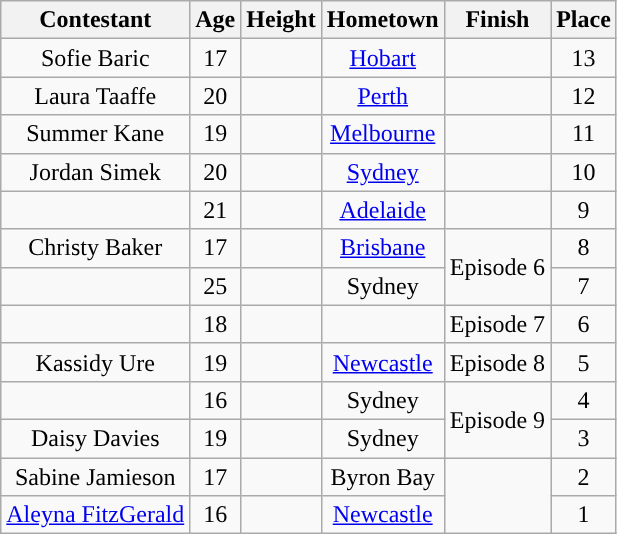<table class="wikitable sortable" style="text-align:center;">
<tr>
<th>Contestant</th>
<th>Age</th>
<th>Height</th>
<th>Hometown</th>
<th>Finish</th>
<th>Place</th>
</tr>
<tr>
<td>Sofie Baric</td>
<td>17</td>
<td></td>
<td><a href='#'>Hobart</a></td>
<td></td>
<td>13</td>
</tr>
<tr>
<td>Laura Taaffe</td>
<td>20</td>
<td></td>
<td><a href='#'>Perth</a></td>
<td></td>
<td>12</td>
</tr>
<tr>
<td>Summer Kane</td>
<td>19</td>
<td></td>
<td><a href='#'>Melbourne</a></td>
<td></td>
<td>11</td>
</tr>
<tr>
<td>Jordan Simek</td>
<td>20</td>
<td></td>
<td><a href='#'>Sydney</a></td>
<td></td>
<td>10</td>
</tr>
<tr>
<td></td>
<td>21</td>
<td></td>
<td><a href='#'>Adelaide</a></td>
<td></td>
<td>9</td>
</tr>
<tr>
<td>Christy Baker</td>
<td>17</td>
<td></td>
<td><a href='#'>Brisbane</a></td>
<td rowspan="2">Episode 6</td>
<td>8</td>
</tr>
<tr>
<td></td>
<td>25</td>
<td></td>
<td>Sydney</td>
<td>7</td>
</tr>
<tr>
<td></td>
<td>18</td>
<td></td>
<td></td>
<td>Episode 7</td>
<td>6</td>
</tr>
<tr>
<td>Kassidy Ure</td>
<td>19</td>
<td></td>
<td><a href='#'>Newcastle</a></td>
<td>Episode 8</td>
<td>5</td>
</tr>
<tr>
<td></td>
<td>16</td>
<td></td>
<td>Sydney</td>
<td rowspan="2">Episode 9</td>
<td>4</td>
</tr>
<tr>
<td>Daisy Davies</td>
<td>19</td>
<td></td>
<td>Sydney</td>
<td>3</td>
</tr>
<tr>
<td>Sabine Jamieson</td>
<td>17</td>
<td></td>
<td>Byron Bay</td>
<td rowspan="2"></td>
<td>2</td>
</tr>
<tr>
<td><a href='#'>Aleyna FitzGerald</a></td>
<td>16</td>
<td></td>
<td><a href='#'>Newcastle</a></td>
<td>1</td>
</tr>
</table>
